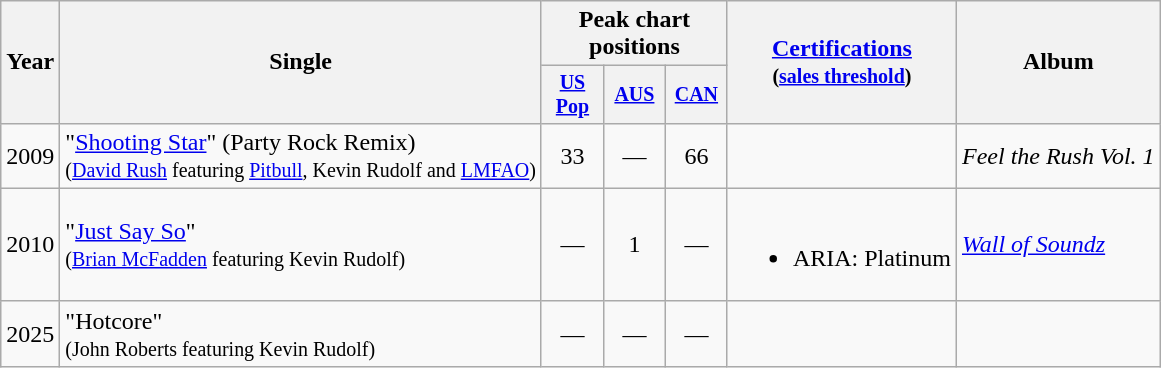<table class="wikitable" style="text-align:center;">
<tr>
<th rowspan="2">Year</th>
<th rowspan="2">Single</th>
<th colspan="3">Peak chart positions</th>
<th rowspan="2"><a href='#'>Certifications</a><br><small>(<a href='#'>sales threshold</a>)</small></th>
<th rowspan="2">Album</th>
</tr>
<tr style="font-size:smaller;">
<th style="width:35px;"><a href='#'>US Pop</a><br></th>
<th style="width:35px;"><a href='#'>AUS</a><br></th>
<th style="width:35px;"><a href='#'>CAN</a><br></th>
</tr>
<tr>
<td>2009</td>
<td style="text-align:left;">"<a href='#'>Shooting Star</a>" (Party Rock Remix) <br><small>(<a href='#'>David Rush</a> featuring <a href='#'>Pitbull</a>, Kevin Rudolf and <a href='#'>LMFAO</a>)</small><br></td>
<td>33</td>
<td>—</td>
<td>66</td>
<td></td>
<td style="text-align:left;"><em>Feel the Rush Vol. 1</em></td>
</tr>
<tr>
<td>2010</td>
<td style="text-align:left;">"<a href='#'>Just Say So</a>" <br><small>(<a href='#'>Brian McFadden</a> featuring Kevin Rudolf)</small><br></td>
<td>—</td>
<td>1</td>
<td>—</td>
<td style="text-align:left;"><br><ul><li>ARIA: Platinum</li></ul></td>
<td style="text-align:left;"><em><a href='#'>Wall of Soundz</a></em></td>
</tr>
<tr>
<td>2025</td>
<td style="text-align:left;">"Hotcore" <br><small>(John Roberts featuring Kevin Rudolf)</small><br></td>
<td>—</td>
<td>—</td>
<td>—</td>
<td></td>
<td></td>
</tr>
</table>
